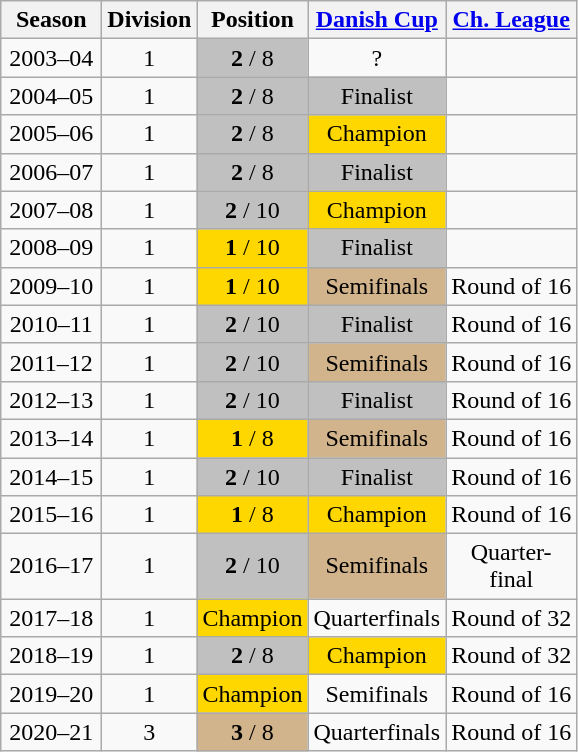<table class="wikitable">
<tr style="background:#f0f6fa;">
<th width=60px>Season</th>
<th width=40px>Division</th>
<th width=40px>Position</th>
<th width=80px><a href='#'>Danish Cup</a></th>
<th width=80px><a href='#'>Ch. League</a></th>
</tr>
<tr align="center">
<td>2003–04</td>
<td>1</td>
<td bgcolor=silver><strong>2</strong> / 8</td>
<td>?</td>
<td></td>
</tr>
<tr align="center">
<td>2004–05</td>
<td>1</td>
<td bgcolor=silver><strong>2</strong> / 8</td>
<td bgcolor=silver>Finalist</td>
<td></td>
</tr>
<tr align="center">
<td>2005–06</td>
<td>1</td>
<td bgcolor=silver><strong>2</strong> / 8</td>
<td bgcolor=gold>Champion</td>
<td></td>
</tr>
<tr align="center">
<td>2006–07</td>
<td>1</td>
<td bgcolor=silver><strong>2</strong> / 8</td>
<td bgcolor=silver>Finalist</td>
<td></td>
</tr>
<tr align="center">
<td>2007–08</td>
<td>1</td>
<td bgcolor=silver><strong>2</strong> / 10</td>
<td bgcolor=gold>Champion</td>
<td></td>
</tr>
<tr align="center">
<td>2008–09</td>
<td>1</td>
<td bgcolor=gold><strong>1</strong> / 10</td>
<td bgcolor=silver>Finalist</td>
<td></td>
</tr>
<tr align="center">
<td>2009–10</td>
<td>1</td>
<td bgcolor=gold><strong>1</strong> / 10</td>
<td bgcolor=#D2B48C>Semifinals</td>
<td>Round of 16</td>
</tr>
<tr align="center">
<td>2010–11</td>
<td>1</td>
<td bgcolor=silver><strong>2</strong> / 10</td>
<td bgcolor=silver>Finalist</td>
<td>Round of 16</td>
</tr>
<tr align="center">
<td>2011–12</td>
<td>1</td>
<td bgcolor=silver><strong>2</strong> / 10</td>
<td bgcolor=#D2B48C>Semifinals</td>
<td>Round of 16</td>
</tr>
<tr align="center">
<td>2012–13</td>
<td>1</td>
<td bgcolor=silver><strong>2</strong> / 10</td>
<td bgcolor=silver>Finalist</td>
<td>Round of 16</td>
</tr>
<tr align="center">
<td>2013–14</td>
<td>1</td>
<td bgcolor=gold><strong>1</strong> / 8</td>
<td bgcolor=#D2B48C>Semifinals</td>
<td>Round of 16</td>
</tr>
<tr align="center">
<td>2014–15</td>
<td>1</td>
<td bgcolor=silver><strong>2</strong> / 10</td>
<td bgcolor=silver>Finalist</td>
<td>Round of 16</td>
</tr>
<tr align="center">
<td>2015–16</td>
<td>1</td>
<td bgcolor=gold><strong>1</strong> / 8</td>
<td bgcolor=gold>Champion</td>
<td>Round of 16</td>
</tr>
<tr align="center">
<td>2016–17</td>
<td>1</td>
<td bgcolor=silver><strong>2</strong> / 10</td>
<td bgcolor=#D2B48C>Semifinals</td>
<td>Quarter-final</td>
</tr>
<tr align="center">
<td>2017–18</td>
<td>1</td>
<td bgcolor=gold>Champion</td>
<td>Quarterfinals</td>
<td>Round of 32</td>
</tr>
<tr align="center">
<td>2018–19</td>
<td>1</td>
<td bgcolor=silver><strong>2</strong> / 8</td>
<td bgcolor=gold>Champion</td>
<td>Round of 32</td>
</tr>
<tr align="center">
<td>2019–20</td>
<td>1</td>
<td bgcolor=gold>Champion</td>
<td>Semifinals</td>
<td>Round of 16</td>
</tr>
<tr align="center">
<td>2020–21</td>
<td>3</td>
<td bgcolor=D2B48C><strong>3</strong> / 8</td>
<td>Quarterfinals</td>
<td>Round of 16</td>
</tr>
</table>
